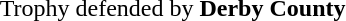<table width="100%">
<tr>
<td align="right">Trophy defended by <strong>Derby County</strong></td>
</tr>
</table>
